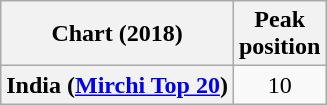<table class="wikitable sortable plainrowheaders" style="text-align:center">
<tr>
<th scope="col">Chart (2018)</th>
<th scope="col">Peak<br>position</th>
</tr>
<tr>
<th scope="row">India (<a href='#'>Mirchi Top 20</a>)</th>
<td>10</td>
</tr>
</table>
